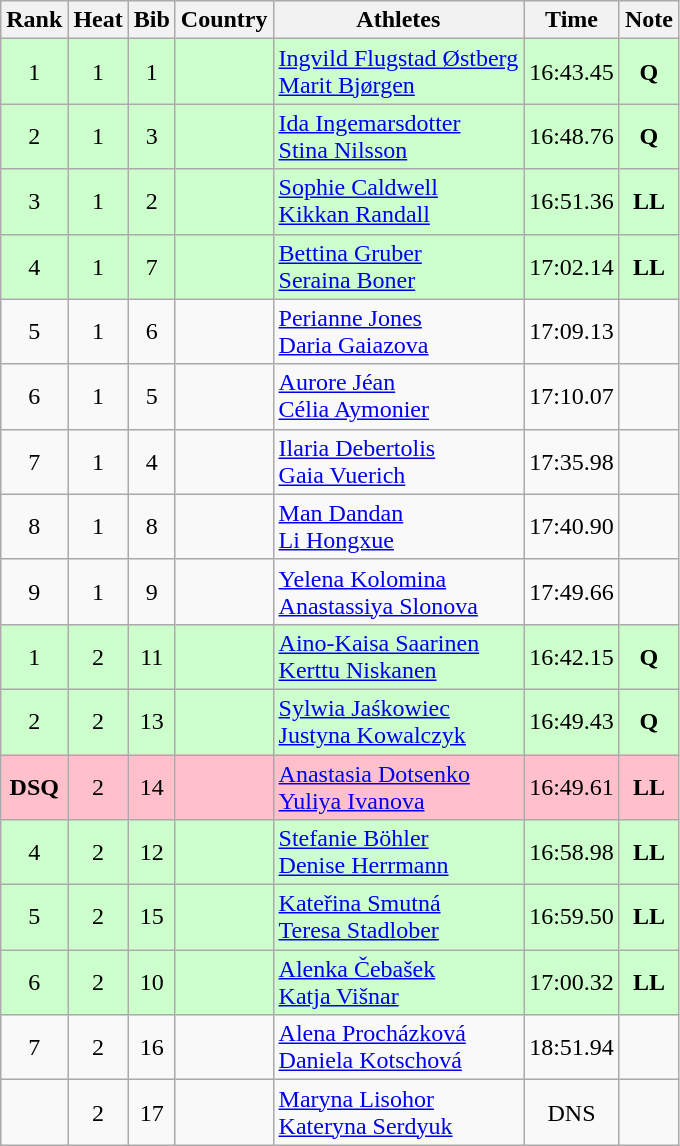<table class="wikitable sortable" style="text-align:center">
<tr>
<th>Rank</th>
<th>Heat</th>
<th>Bib</th>
<th>Country</th>
<th>Athletes</th>
<th>Time</th>
<th>Note</th>
</tr>
<tr bgcolor="#ccffcc">
<td>1</td>
<td>1</td>
<td>1</td>
<td align="left"></td>
<td align="left"><a href='#'>Ingvild Flugstad Østberg</a><br><a href='#'>Marit Bjørgen</a></td>
<td>16:43.45</td>
<td><strong>Q</strong></td>
</tr>
<tr bgcolor="#ccffcc">
<td>2</td>
<td>1</td>
<td>3</td>
<td align="left"></td>
<td align="left"><a href='#'>Ida Ingemarsdotter</a><br><a href='#'>Stina Nilsson</a></td>
<td>16:48.76</td>
<td><strong>Q</strong></td>
</tr>
<tr bgcolor="#ccffcc">
<td>3</td>
<td>1</td>
<td>2</td>
<td align="left"></td>
<td align="left"><a href='#'>Sophie Caldwell</a><br><a href='#'>Kikkan Randall</a></td>
<td>16:51.36</td>
<td><strong>LL</strong></td>
</tr>
<tr bgcolor="#ccffcc">
<td>4</td>
<td>1</td>
<td>7</td>
<td align="left"></td>
<td align="left"><a href='#'>Bettina Gruber</a><br><a href='#'>Seraina Boner</a></td>
<td>17:02.14</td>
<td><strong>LL</strong></td>
</tr>
<tr>
<td>5</td>
<td>1</td>
<td>6</td>
<td align="left"></td>
<td align="left"><a href='#'>Perianne Jones</a><br><a href='#'>Daria Gaiazova</a></td>
<td>17:09.13</td>
<td></td>
</tr>
<tr>
<td>6</td>
<td>1</td>
<td>5</td>
<td align="left"></td>
<td align="left"><a href='#'>Aurore Jéan</a><br><a href='#'>Célia Aymonier</a></td>
<td>17:10.07</td>
<td></td>
</tr>
<tr>
<td>7</td>
<td>1</td>
<td>4</td>
<td align="left"></td>
<td align="left"><a href='#'>Ilaria Debertolis</a><br><a href='#'>Gaia Vuerich</a></td>
<td>17:35.98</td>
<td></td>
</tr>
<tr>
<td>8</td>
<td>1</td>
<td>8</td>
<td align="left"></td>
<td align="left"><a href='#'>Man Dandan</a><br><a href='#'>Li Hongxue</a></td>
<td>17:40.90</td>
<td></td>
</tr>
<tr>
<td>9</td>
<td>1</td>
<td>9</td>
<td align="left"></td>
<td align="left"><a href='#'>Yelena Kolomina</a><br><a href='#'>Anastassiya Slonova</a></td>
<td>17:49.66</td>
<td></td>
</tr>
<tr bgcolor="#ccffcc">
<td>1</td>
<td>2</td>
<td>11</td>
<td align="left"></td>
<td align="left"><a href='#'>Aino-Kaisa Saarinen</a><br><a href='#'>Kerttu Niskanen</a></td>
<td>16:42.15</td>
<td><strong>Q</strong></td>
</tr>
<tr bgcolor="#ccffcc">
<td>2</td>
<td>2</td>
<td>13</td>
<td align="left"></td>
<td align="left"><a href='#'>Sylwia Jaśkowiec</a><br><a href='#'>Justyna Kowalczyk</a></td>
<td>16:49.43</td>
<td><strong>Q</strong></td>
</tr>
<tr bgcolor=pink>
<td><strong>DSQ</strong></td>
<td>2</td>
<td>14</td>
<td align="left"></td>
<td align="left"><a href='#'>Anastasia Dotsenko</a><br><a href='#'>Yuliya Ivanova</a></td>
<td>16:49.61</td>
<td><strong>LL</strong></td>
</tr>
<tr bgcolor="#ccffcc">
<td>4</td>
<td>2</td>
<td>12</td>
<td align="left"></td>
<td align="left"><a href='#'>Stefanie Böhler</a><br><a href='#'>Denise Herrmann</a></td>
<td>16:58.98</td>
<td><strong>LL</strong></td>
</tr>
<tr bgcolor="#ccffcc">
<td>5</td>
<td>2</td>
<td>15</td>
<td align="left"></td>
<td align="left"><a href='#'>Kateřina Smutná</a><br><a href='#'>Teresa Stadlober</a></td>
<td>16:59.50</td>
<td><strong>LL</strong></td>
</tr>
<tr bgcolor="#ccffcc">
<td>6</td>
<td>2</td>
<td>10</td>
<td align="left"></td>
<td align="left"><a href='#'>Alenka Čebašek</a><br><a href='#'>Katja Višnar</a></td>
<td>17:00.32</td>
<td><strong>LL</strong></td>
</tr>
<tr>
<td>7</td>
<td>2</td>
<td>16</td>
<td align="left"></td>
<td align="left"><a href='#'>Alena Procházková</a><br><a href='#'>Daniela Kotschová</a></td>
<td>18:51.94</td>
<td></td>
</tr>
<tr>
<td></td>
<td>2</td>
<td>17</td>
<td align="left"></td>
<td align="left"><a href='#'>Maryna Lisohor</a><br><a href='#'>Kateryna Serdyuk</a></td>
<td>DNS</td>
<td></td>
</tr>
</table>
